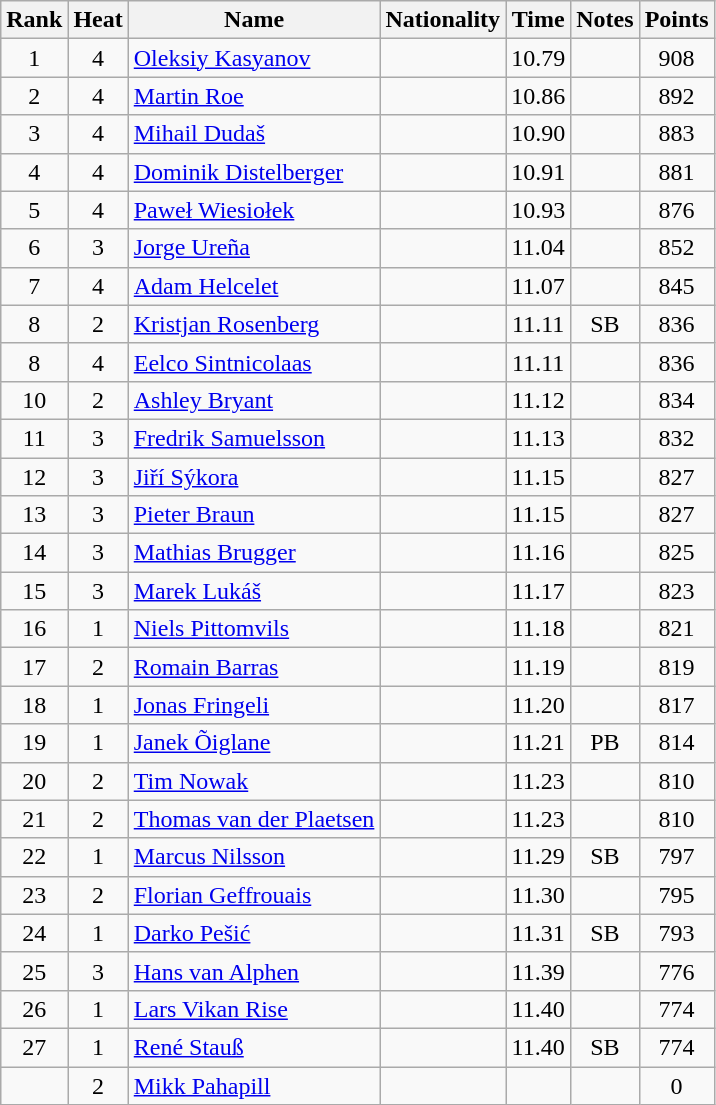<table class="wikitable sortable" style="text-align:center">
<tr>
<th>Rank</th>
<th>Heat</th>
<th>Name</th>
<th>Nationality</th>
<th>Time</th>
<th>Notes</th>
<th>Points</th>
</tr>
<tr>
<td>1</td>
<td>4</td>
<td align=left><a href='#'>Oleksiy Kasyanov</a></td>
<td align=left></td>
<td>10.79</td>
<td></td>
<td>908</td>
</tr>
<tr>
<td>2</td>
<td>4</td>
<td align=left><a href='#'>Martin Roe</a></td>
<td align=left></td>
<td>10.86</td>
<td></td>
<td>892</td>
</tr>
<tr>
<td>3</td>
<td>4</td>
<td align=left><a href='#'>Mihail Dudaš</a></td>
<td align=left></td>
<td>10.90</td>
<td></td>
<td>883</td>
</tr>
<tr>
<td>4</td>
<td>4</td>
<td align=left><a href='#'>Dominik Distelberger</a></td>
<td align=left></td>
<td>10.91</td>
<td></td>
<td>881</td>
</tr>
<tr>
<td>5</td>
<td>4</td>
<td align=left><a href='#'>Paweł Wiesiołek</a></td>
<td align=left></td>
<td>10.93</td>
<td></td>
<td>876</td>
</tr>
<tr>
<td>6</td>
<td>3</td>
<td align=left><a href='#'>Jorge Ureña</a></td>
<td align=left></td>
<td>11.04</td>
<td></td>
<td>852</td>
</tr>
<tr>
<td>7</td>
<td>4</td>
<td align=left><a href='#'>Adam Helcelet</a></td>
<td align=left></td>
<td>11.07</td>
<td></td>
<td>845</td>
</tr>
<tr>
<td>8</td>
<td>2</td>
<td align=left><a href='#'>Kristjan Rosenberg</a></td>
<td align=left></td>
<td>11.11</td>
<td>SB</td>
<td>836</td>
</tr>
<tr>
<td>8</td>
<td>4</td>
<td align=left><a href='#'>Eelco Sintnicolaas</a></td>
<td align=left></td>
<td>11.11</td>
<td></td>
<td>836</td>
</tr>
<tr>
<td>10</td>
<td>2</td>
<td align=left><a href='#'>Ashley Bryant</a></td>
<td align=left></td>
<td>11.12</td>
<td></td>
<td>834</td>
</tr>
<tr>
<td>11</td>
<td>3</td>
<td align=left><a href='#'>Fredrik Samuelsson</a></td>
<td align=left></td>
<td>11.13</td>
<td></td>
<td>832</td>
</tr>
<tr>
<td>12</td>
<td>3</td>
<td align=left><a href='#'>Jiří Sýkora</a></td>
<td align=left></td>
<td>11.15</td>
<td></td>
<td>827</td>
</tr>
<tr>
<td>13</td>
<td>3</td>
<td align=left><a href='#'>Pieter Braun</a></td>
<td align=left></td>
<td>11.15</td>
<td></td>
<td>827</td>
</tr>
<tr>
<td>14</td>
<td>3</td>
<td align=left><a href='#'>Mathias Brugger</a></td>
<td align=left></td>
<td>11.16</td>
<td></td>
<td>825</td>
</tr>
<tr>
<td>15</td>
<td>3</td>
<td align=left><a href='#'>Marek Lukáš</a></td>
<td align=left></td>
<td>11.17</td>
<td></td>
<td>823</td>
</tr>
<tr>
<td>16</td>
<td>1</td>
<td align=left><a href='#'>Niels Pittomvils</a></td>
<td align=left></td>
<td>11.18</td>
<td></td>
<td>821</td>
</tr>
<tr>
<td>17</td>
<td>2</td>
<td align=left><a href='#'>Romain Barras</a></td>
<td align=left></td>
<td>11.19</td>
<td></td>
<td>819</td>
</tr>
<tr>
<td>18</td>
<td>1</td>
<td align=left><a href='#'>Jonas Fringeli</a></td>
<td align=left></td>
<td>11.20</td>
<td></td>
<td>817</td>
</tr>
<tr>
<td>19</td>
<td>1</td>
<td align=left><a href='#'>Janek Õiglane</a></td>
<td align=left></td>
<td>11.21</td>
<td>PB</td>
<td>814</td>
</tr>
<tr>
<td>20</td>
<td>2</td>
<td align=left><a href='#'>Tim Nowak</a></td>
<td align=left></td>
<td>11.23</td>
<td></td>
<td>810</td>
</tr>
<tr>
<td>21</td>
<td>2</td>
<td align=left><a href='#'>Thomas van der Plaetsen</a></td>
<td align=left></td>
<td>11.23</td>
<td></td>
<td>810</td>
</tr>
<tr>
<td>22</td>
<td>1</td>
<td align=left><a href='#'>Marcus Nilsson</a></td>
<td align=left></td>
<td>11.29</td>
<td>SB</td>
<td>797</td>
</tr>
<tr>
<td>23</td>
<td>2</td>
<td align=left><a href='#'>Florian Geffrouais</a></td>
<td align=left></td>
<td>11.30</td>
<td></td>
<td>795</td>
</tr>
<tr>
<td>24</td>
<td>1</td>
<td align=left><a href='#'>Darko Pešić</a></td>
<td align=left></td>
<td>11.31</td>
<td>SB</td>
<td>793</td>
</tr>
<tr>
<td>25</td>
<td>3</td>
<td align=left><a href='#'>Hans van Alphen</a></td>
<td align=left></td>
<td>11.39</td>
<td></td>
<td>776</td>
</tr>
<tr>
<td>26</td>
<td>1</td>
<td align=left><a href='#'>Lars Vikan Rise</a></td>
<td align=left></td>
<td>11.40</td>
<td></td>
<td>774</td>
</tr>
<tr>
<td>27</td>
<td>1</td>
<td align=left><a href='#'>René Stauß</a></td>
<td align=left></td>
<td>11.40</td>
<td>SB</td>
<td>774</td>
</tr>
<tr>
<td></td>
<td>2</td>
<td align=left><a href='#'>Mikk Pahapill</a></td>
<td align=left></td>
<td></td>
<td></td>
<td>0</td>
</tr>
</table>
